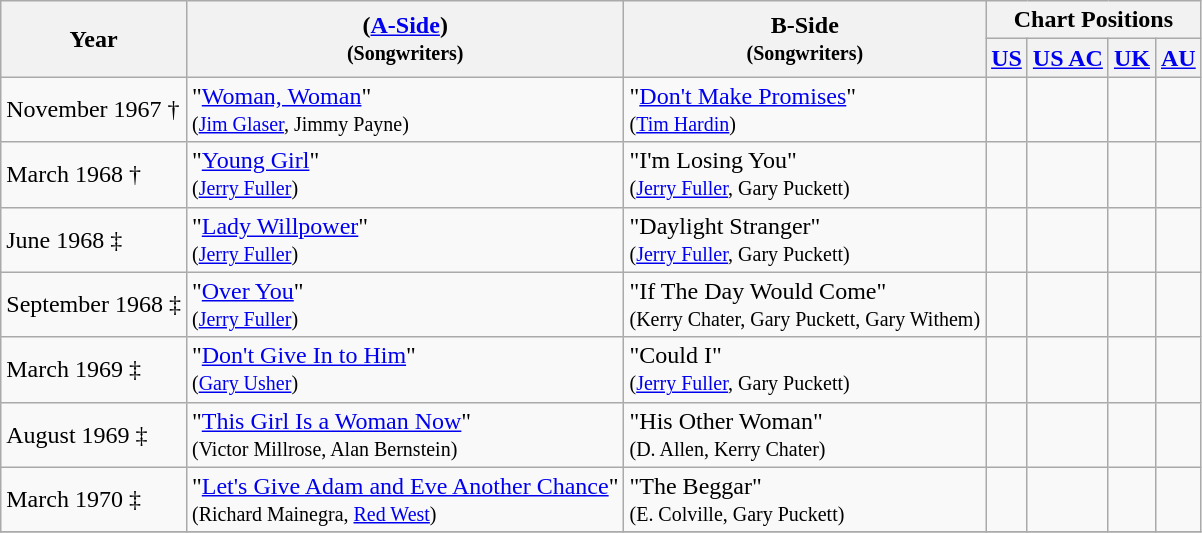<table class="wikitable">
<tr>
<th rowspan="2">Year</th>
<th rowspan="2">(<a href='#'>A-Side</a>)<br><small>(Songwriters)</small></th>
<th rowspan="2">B-Side<br><small>(Songwriters)</small></th>
<th colspan="4">Chart Positions</th>
</tr>
<tr>
<th><a href='#'>US</a></th>
<th><a href='#'>US AC</a></th>
<th><a href='#'>UK</a></th>
<th><a href='#'>AU</a></th>
</tr>
<tr>
<td>November 1967 †</td>
<td>"<a href='#'>Woman, Woman</a>"<br><small>(<a href='#'>Jim Glaser</a>, Jimmy Payne)</small></td>
<td>"<a href='#'>Don't Make Promises</a>"<br><small>(<a href='#'>Tim Hardin</a>)</small></td>
<td></td>
<td></td>
<td></td>
<td></td>
</tr>
<tr>
<td>March 1968 †</td>
<td>"<a href='#'>Young Girl</a>"<br><small>(<a href='#'>Jerry Fuller</a>)</small></td>
<td>"I'm Losing You"<br><small>(<a href='#'>Jerry Fuller</a>, Gary Puckett)</small></td>
<td></td>
<td></td>
<td></td>
<td></td>
</tr>
<tr>
<td>June 1968 ‡</td>
<td>"<a href='#'>Lady Willpower</a>"<br><small>(<a href='#'>Jerry Fuller</a>)</small></td>
<td>"Daylight Stranger"<br><small>(<a href='#'>Jerry Fuller</a>, Gary Puckett)</small></td>
<td></td>
<td></td>
<td></td>
<td></td>
</tr>
<tr>
<td>September 1968 ‡</td>
<td>"<a href='#'>Over You</a>"<br><small>(<a href='#'>Jerry Fuller</a>)</small></td>
<td>"If The Day Would Come"<br><small>(Kerry Chater, Gary Puckett, Gary Withem)</small></td>
<td></td>
<td></td>
<td></td>
<td></td>
</tr>
<tr>
<td>March 1969 ‡</td>
<td>"<a href='#'>Don't Give In to Him</a>"<br><small>(<a href='#'>Gary Usher</a>)</small></td>
<td>"Could I"<br><small>(<a href='#'>Jerry Fuller</a>, Gary Puckett)</small></td>
<td></td>
<td></td>
<td></td>
<td></td>
</tr>
<tr>
<td>August 1969 ‡</td>
<td>"<a href='#'>This Girl Is a Woman Now</a>"<br><small>(Victor Millrose, Alan Bernstein)</small></td>
<td>"His Other Woman"<br><small>(D. Allen, Kerry Chater)</small></td>
<td></td>
<td></td>
<td></td>
<td></td>
</tr>
<tr>
<td>March 1970 ‡</td>
<td>"<a href='#'>Let's Give Adam and Eve Another Chance</a>"<br><small>(Richard Mainegra, <a href='#'>Red West</a>)</small></td>
<td>"The Beggar"<br><small>(E. Colville, Gary Puckett)</small></td>
<td></td>
<td></td>
<td></td>
<td></td>
</tr>
<tr>
</tr>
</table>
